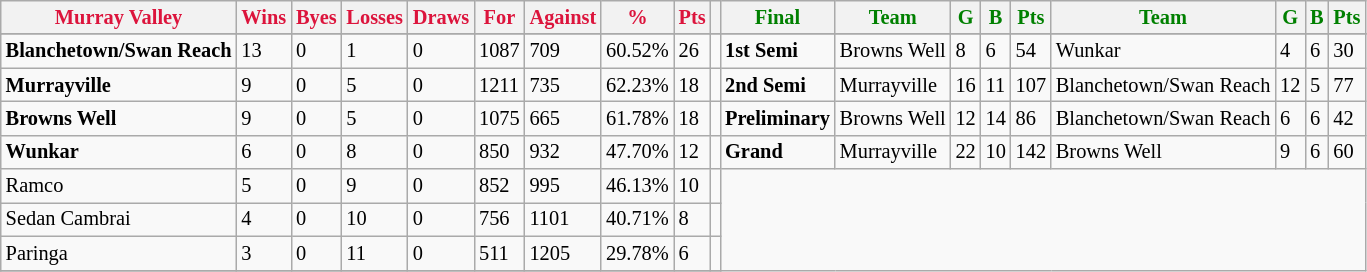<table style="font-size: 85%; text-align: left;" class="wikitable">
<tr>
<th style="color:crimson">Murray Valley</th>
<th style="color:crimson">Wins</th>
<th style="color:crimson">Byes</th>
<th style="color:crimson">Losses</th>
<th style="color:crimson">Draws</th>
<th style="color:crimson">For</th>
<th style="color:crimson">Against</th>
<th style="color:crimson">%</th>
<th style="color:crimson">Pts</th>
<th></th>
<th style="color:green">Final</th>
<th style="color:green">Team</th>
<th style="color:green">G</th>
<th style="color:green">B</th>
<th style="color:green">Pts</th>
<th style="color:green">Team</th>
<th style="color:green">G</th>
<th style="color:green">B</th>
<th style="color:green">Pts</th>
</tr>
<tr>
</tr>
<tr>
</tr>
<tr>
<td><strong>	Blanchetown/Swan Reach	</strong></td>
<td>13</td>
<td>0</td>
<td>1</td>
<td>0</td>
<td>1087</td>
<td>709</td>
<td>60.52%</td>
<td>26</td>
<td></td>
<td><strong>1st Semi</strong></td>
<td>Browns Well</td>
<td>8</td>
<td>6</td>
<td>54</td>
<td>Wunkar</td>
<td>4</td>
<td>6</td>
<td>30</td>
</tr>
<tr>
<td><strong>	Murrayville	</strong></td>
<td>9</td>
<td>0</td>
<td>5</td>
<td>0</td>
<td>1211</td>
<td>735</td>
<td>62.23%</td>
<td>18</td>
<td></td>
<td><strong>2nd Semi</strong></td>
<td>Murrayville</td>
<td>16</td>
<td>11</td>
<td>107</td>
<td>Blanchetown/Swan Reach</td>
<td>12</td>
<td>5</td>
<td>77</td>
</tr>
<tr>
<td><strong>	Browns Well	</strong></td>
<td>9</td>
<td>0</td>
<td>5</td>
<td>0</td>
<td>1075</td>
<td>665</td>
<td>61.78%</td>
<td>18</td>
<td></td>
<td><strong>Preliminary</strong></td>
<td>Browns Well</td>
<td>12</td>
<td>14</td>
<td>86</td>
<td>Blanchetown/Swan Reach</td>
<td>6</td>
<td>6</td>
<td>42</td>
</tr>
<tr>
<td><strong>	Wunkar	</strong></td>
<td>6</td>
<td>0</td>
<td>8</td>
<td>0</td>
<td>850</td>
<td>932</td>
<td>47.70%</td>
<td>12</td>
<td></td>
<td><strong>Grand</strong></td>
<td>Murrayville</td>
<td>22</td>
<td>10</td>
<td>142</td>
<td>Browns Well</td>
<td>9</td>
<td>6</td>
<td>60</td>
</tr>
<tr>
<td>Ramco</td>
<td>5</td>
<td>0</td>
<td>9</td>
<td>0</td>
<td>852</td>
<td>995</td>
<td>46.13%</td>
<td>10</td>
<td></td>
</tr>
<tr>
<td>Sedan Cambrai</td>
<td>4</td>
<td>0</td>
<td>10</td>
<td>0</td>
<td>756</td>
<td>1101</td>
<td>40.71%</td>
<td>8</td>
<td></td>
</tr>
<tr>
<td>Paringa</td>
<td>3</td>
<td>0</td>
<td>11</td>
<td>0</td>
<td>511</td>
<td>1205</td>
<td>29.78%</td>
<td>6</td>
<td></td>
</tr>
<tr>
</tr>
</table>
